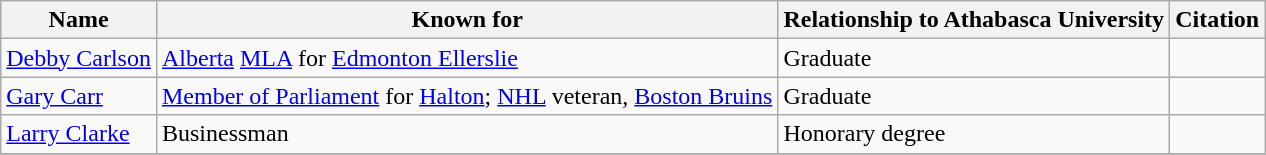<table class="wikitable">
<tr>
<th>Name</th>
<th>Known for</th>
<th>Relationship to Athabasca University</th>
<th>Citation</th>
</tr>
<tr>
<td><a href='#'>Debby Carlson</a></td>
<td><a href='#'>Alberta</a> <a href='#'>MLA</a> for <a href='#'>Edmonton Ellerslie</a></td>
<td>Graduate</td>
<td></td>
</tr>
<tr>
<td><a href='#'>Gary Carr</a></td>
<td><a href='#'>Member of Parliament</a> for <a href='#'>Halton</a>; <a href='#'>NHL</a> veteran, <a href='#'>Boston Bruins</a></td>
<td>Graduate</td>
<td></td>
</tr>
<tr>
<td><a href='#'>Larry Clarke</a></td>
<td>Businessman</td>
<td>Honorary degree</td>
<td></td>
</tr>
<tr>
</tr>
</table>
